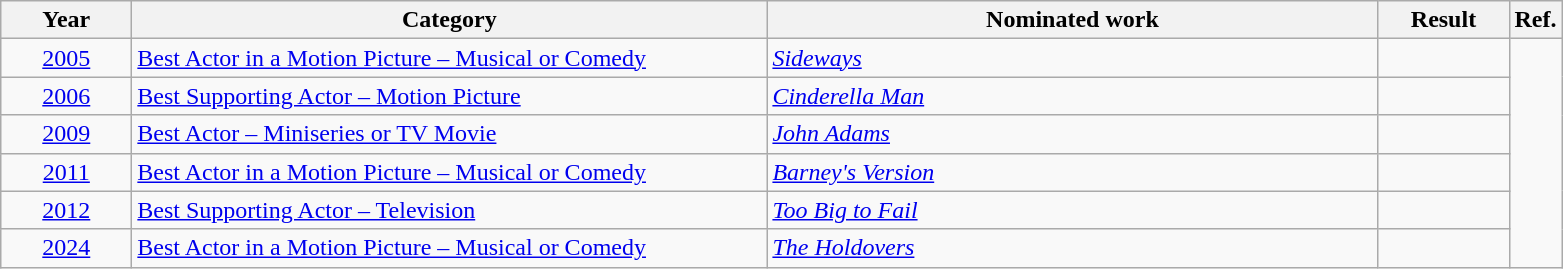<table class=wikitable>
<tr>
<th scope="col" style="width:5em;">Year</th>
<th scope="col" style="width:26em;">Category</th>
<th scope="col" style="width:25em;">Nominated work</th>
<th scope="col" style="width:5em;">Result</th>
<th>Ref.</th>
</tr>
<tr>
<td style="text-align:center;"><a href='#'>2005</a></td>
<td><a href='#'>Best Actor in a Motion Picture – Musical or Comedy</a></td>
<td><em><a href='#'>Sideways</a></em></td>
<td></td>
<td rowspan=6></td>
</tr>
<tr>
<td style="text-align:center;"><a href='#'>2006</a></td>
<td><a href='#'>Best Supporting Actor – Motion Picture</a></td>
<td><em><a href='#'>Cinderella Man</a></em></td>
<td></td>
</tr>
<tr>
<td style="text-align:center;"><a href='#'>2009</a></td>
<td><a href='#'>Best Actor – Miniseries or TV Movie</a></td>
<td><em><a href='#'>John Adams</a></em></td>
<td></td>
</tr>
<tr>
<td style="text-align:center;"><a href='#'>2011</a></td>
<td><a href='#'>Best Actor in a Motion Picture – Musical or Comedy</a></td>
<td><em><a href='#'>Barney's Version</a></em></td>
<td></td>
</tr>
<tr>
<td style="text-align:center;"><a href='#'>2012</a></td>
<td><a href='#'>Best Supporting Actor – Television</a></td>
<td><em><a href='#'>Too Big to Fail</a></em></td>
<td></td>
</tr>
<tr>
<td style="text-align:center;"><a href='#'>2024</a></td>
<td><a href='#'>Best Actor in a Motion Picture – Musical or Comedy</a></td>
<td><em><a href='#'>The Holdovers</a></em></td>
<td></td>
</tr>
</table>
